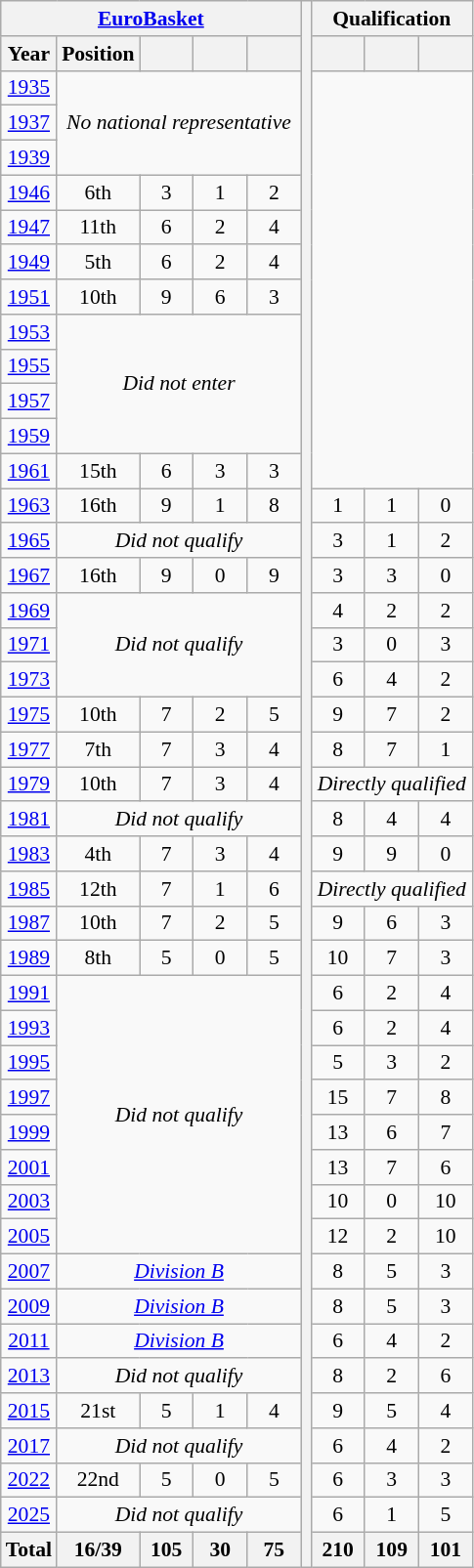<table class="wikitable" style="text-align: center;font-size:90%;">
<tr>
<th colspan=5><a href='#'>EuroBasket</a></th>
<th rowspan=45></th>
<th colspan=3>Qualification</th>
</tr>
<tr>
<th>Year</th>
<th>Position</th>
<th width=30></th>
<th width=30></th>
<th width=30></th>
<th width=30></th>
<th width=30></th>
<th width=30></th>
</tr>
<tr>
<td> <a href='#'>1935</a></td>
<td colspan=4 rowspan=3><em>No national representative</em></td>
</tr>
<tr>
<td> <a href='#'>1937</a></td>
</tr>
<tr>
<td> <a href='#'>1939</a></td>
</tr>
<tr>
<td> <a href='#'>1946</a></td>
<td>6th</td>
<td>3</td>
<td>1</td>
<td>2</td>
</tr>
<tr>
<td> <a href='#'>1947</a></td>
<td>11th</td>
<td>6</td>
<td>2</td>
<td>4</td>
</tr>
<tr>
<td> <a href='#'>1949</a></td>
<td>5th</td>
<td>6</td>
<td>2</td>
<td>4</td>
</tr>
<tr>
<td> <a href='#'>1951</a></td>
<td>10th</td>
<td>9</td>
<td>6</td>
<td>3</td>
</tr>
<tr>
<td> <a href='#'>1953</a></td>
<td colspan=4 rowspan=4><em>Did not enter</em></td>
</tr>
<tr>
<td> <a href='#'>1955</a></td>
</tr>
<tr>
<td> <a href='#'>1957</a></td>
</tr>
<tr>
<td> <a href='#'>1959</a></td>
</tr>
<tr>
<td> <a href='#'>1961</a></td>
<td>15th</td>
<td>6</td>
<td>3</td>
<td>3</td>
</tr>
<tr>
<td> <a href='#'>1963</a></td>
<td>16th</td>
<td>9</td>
<td>1</td>
<td>8</td>
<td>1</td>
<td>1</td>
<td>0</td>
</tr>
<tr>
<td> <a href='#'>1965</a></td>
<td colspan=4><em>Did not qualify</em></td>
<td>3</td>
<td>1</td>
<td>2</td>
</tr>
<tr>
<td> <a href='#'>1967</a></td>
<td>16th</td>
<td>9</td>
<td>0</td>
<td>9</td>
<td>3</td>
<td>3</td>
<td>0</td>
</tr>
<tr>
<td> <a href='#'>1969</a></td>
<td colspan=4 rowspan=3><em>Did not qualify</em></td>
<td>4</td>
<td>2</td>
<td>2</td>
</tr>
<tr>
<td> <a href='#'>1971</a></td>
<td>3</td>
<td>0</td>
<td>3</td>
</tr>
<tr>
<td> <a href='#'>1973</a></td>
<td>6</td>
<td>4</td>
<td>2</td>
</tr>
<tr>
<td> <a href='#'>1975</a></td>
<td>10th</td>
<td>7</td>
<td>2</td>
<td>5</td>
<td>9</td>
<td>7</td>
<td>2</td>
</tr>
<tr>
<td> <a href='#'>1977</a></td>
<td>7th</td>
<td>7</td>
<td>3</td>
<td>4</td>
<td>8</td>
<td>7</td>
<td>1</td>
</tr>
<tr>
<td> <a href='#'>1979</a></td>
<td>10th</td>
<td>7</td>
<td>3</td>
<td>4</td>
<td colspan=3><em>Directly qualified</em></td>
</tr>
<tr>
<td> <a href='#'>1981</a></td>
<td colspan=4><em>Did not qualify</em></td>
<td>8</td>
<td>4</td>
<td>4</td>
</tr>
<tr>
<td> <a href='#'>1983</a></td>
<td>4th</td>
<td>7</td>
<td>3</td>
<td>4</td>
<td>9</td>
<td>9</td>
<td>0</td>
</tr>
<tr>
<td> <a href='#'>1985</a></td>
<td>12th</td>
<td>7</td>
<td>1</td>
<td>6</td>
<td colspan=3><em>Directly qualified</em></td>
</tr>
<tr>
<td> <a href='#'>1987</a></td>
<td>10th</td>
<td>7</td>
<td>2</td>
<td>5</td>
<td>9</td>
<td>6</td>
<td>3</td>
</tr>
<tr>
<td> <a href='#'>1989</a></td>
<td>8th</td>
<td>5</td>
<td>0</td>
<td>5</td>
<td>10</td>
<td>7</td>
<td>3</td>
</tr>
<tr>
<td> <a href='#'>1991</a></td>
<td colspan=4 rowspan=8><em>Did not qualify</em></td>
<td>6</td>
<td>2</td>
<td>4</td>
</tr>
<tr>
<td> <a href='#'>1993</a></td>
<td>6</td>
<td>2</td>
<td>4</td>
</tr>
<tr>
<td> <a href='#'>1995</a></td>
<td>5</td>
<td>3</td>
<td>2</td>
</tr>
<tr>
<td> <a href='#'>1997</a></td>
<td>15</td>
<td>7</td>
<td>8</td>
</tr>
<tr>
<td> <a href='#'>1999</a></td>
<td>13</td>
<td>6</td>
<td>7</td>
</tr>
<tr>
<td> <a href='#'>2001</a></td>
<td>13</td>
<td>7</td>
<td>6</td>
</tr>
<tr>
<td> <a href='#'>2003</a></td>
<td>10</td>
<td>0</td>
<td>10</td>
</tr>
<tr>
<td> <a href='#'>2005</a></td>
<td>12</td>
<td>2</td>
<td>10</td>
</tr>
<tr>
<td> <a href='#'>2007</a></td>
<td colspan=4><em><a href='#'>Division B</a></em></td>
<td>8</td>
<td>5</td>
<td>3</td>
</tr>
<tr>
<td> <a href='#'>2009</a></td>
<td colspan=4><em><a href='#'>Division B</a></em></td>
<td>8</td>
<td>5</td>
<td>3</td>
</tr>
<tr>
<td> <a href='#'>2011</a></td>
<td colspan=4><em><a href='#'>Division B</a></em></td>
<td>6</td>
<td>4</td>
<td>2</td>
</tr>
<tr>
<td> <a href='#'>2013</a></td>
<td colspan=4><em>Did not qualify</em></td>
<td>8</td>
<td>2</td>
<td>6</td>
</tr>
<tr>
<td> <a href='#'>2015</a></td>
<td>21st</td>
<td>5</td>
<td>1</td>
<td>4</td>
<td>9</td>
<td>5</td>
<td>4</td>
</tr>
<tr>
<td> <a href='#'>2017</a></td>
<td colspan=4><em>Did not qualify</em></td>
<td>6</td>
<td>4</td>
<td>2</td>
</tr>
<tr>
<td> <a href='#'>2022</a></td>
<td>22nd</td>
<td>5</td>
<td>0</td>
<td>5</td>
<td>6</td>
<td>3</td>
<td>3</td>
</tr>
<tr>
<td> <a href='#'>2025</a></td>
<td colspan=4><em>Did not qualify</em></td>
<td>6</td>
<td>1</td>
<td>5</td>
</tr>
<tr>
<th>Total</th>
<th>16/39</th>
<th>105</th>
<th>30</th>
<th>75</th>
<th>210</th>
<th>109</th>
<th>101</th>
</tr>
</table>
